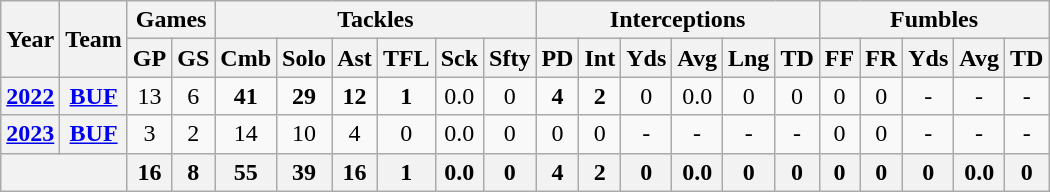<table class="wikitable" style="text-align: center;">
<tr>
<th rowspan="2">Year</th>
<th rowspan="2">Team</th>
<th colspan="2">Games</th>
<th colspan="6">Tackles</th>
<th colspan="6">Interceptions</th>
<th colspan="5">Fumbles</th>
</tr>
<tr>
<th>GP</th>
<th>GS</th>
<th>Cmb</th>
<th>Solo</th>
<th>Ast</th>
<th>TFL</th>
<th>Sck</th>
<th>Sfty</th>
<th>PD</th>
<th>Int</th>
<th>Yds</th>
<th>Avg</th>
<th>Lng</th>
<th>TD</th>
<th>FF</th>
<th>FR</th>
<th>Yds</th>
<th>Avg</th>
<th>TD</th>
</tr>
<tr>
<th><a href='#'>2022</a></th>
<th><a href='#'>BUF</a></th>
<td>13</td>
<td>6</td>
<td><strong>41</strong></td>
<td><strong>29</strong></td>
<td><strong>12</strong></td>
<td><strong>1</strong></td>
<td>0.0</td>
<td>0</td>
<td><strong>4</strong></td>
<td><strong>2</strong></td>
<td>0</td>
<td>0.0</td>
<td>0</td>
<td>0</td>
<td>0</td>
<td>0</td>
<td>-</td>
<td>-</td>
<td>-</td>
</tr>
<tr>
<th><a href='#'>2023</a></th>
<th><a href='#'>BUF</a></th>
<td>3</td>
<td>2</td>
<td>14</td>
<td>10</td>
<td>4</td>
<td>0</td>
<td>0.0</td>
<td>0</td>
<td>0</td>
<td>0</td>
<td>-</td>
<td>-</td>
<td>-</td>
<td>-</td>
<td>0</td>
<td>0</td>
<td>-</td>
<td>-</td>
<td>-</td>
</tr>
<tr>
<th colspan="2"></th>
<th>16</th>
<th>8</th>
<th>55</th>
<th>39</th>
<th>16</th>
<th>1</th>
<th>0.0</th>
<th>0</th>
<th>4</th>
<th>2</th>
<th>0</th>
<th>0.0</th>
<th>0</th>
<th>0</th>
<th>0</th>
<th>0</th>
<th>0</th>
<th>0.0</th>
<th>0</th>
</tr>
</table>
